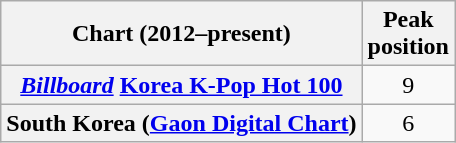<table class="wikitable sortable plainrowheaders">
<tr>
<th scope="col">Chart (2012–present)</th>
<th scope="col">Peak<br>position</th>
</tr>
<tr>
<th scope="row"><em><a href='#'>Billboard</a></em> <a href='#'>Korea K-Pop Hot 100</a></th>
<td style="text-align:center;">9</td>
</tr>
<tr>
<th scope="row">South Korea (<a href='#'>Gaon Digital Chart</a>)</th>
<td style="text-align:center;">6</td>
</tr>
</table>
